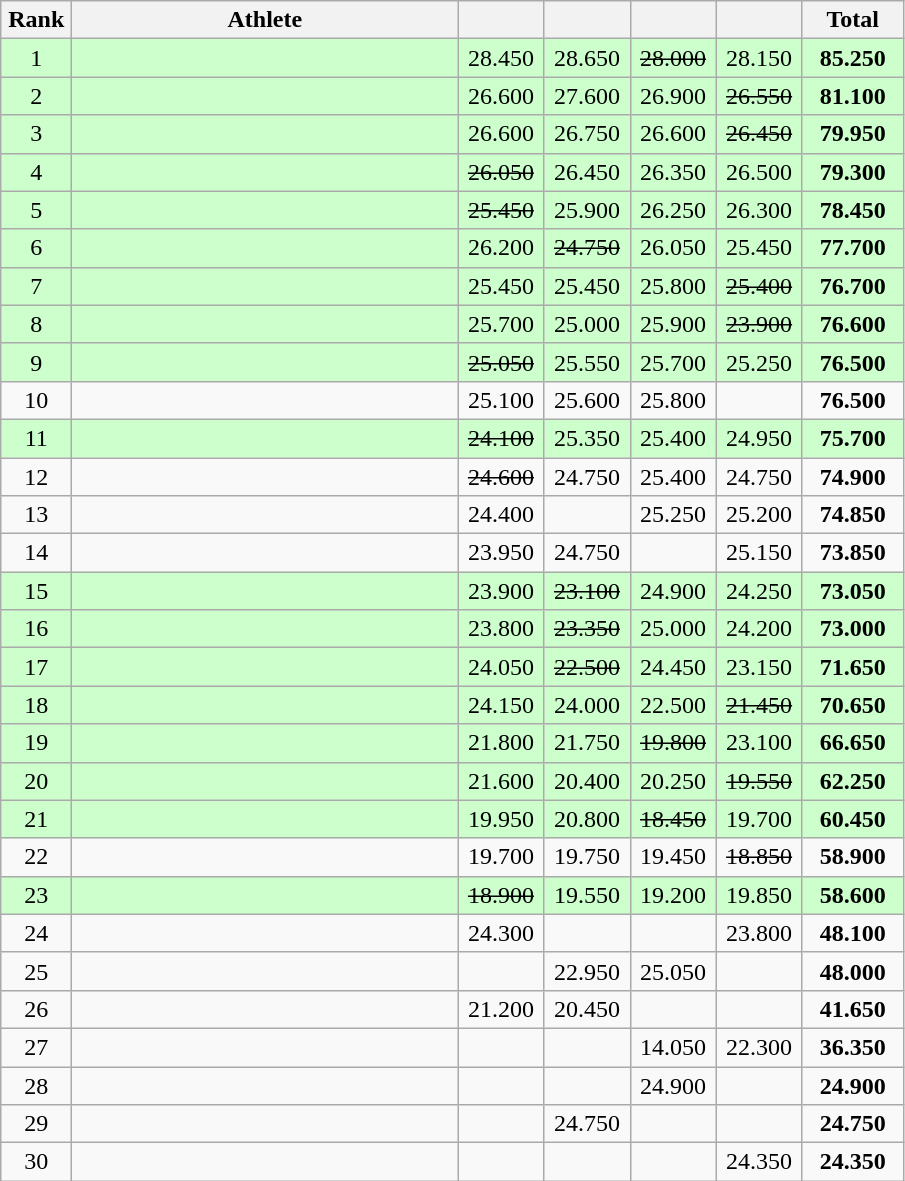<table class=wikitable style="text-align:center">
<tr>
<th width=40>Rank</th>
<th width=250>Athlete</th>
<th width=50></th>
<th width=50></th>
<th width=50></th>
<th width=50></th>
<th width=60>Total</th>
</tr>
<tr bgcolor="ccffcc">
<td>1</td>
<td align=left></td>
<td>28.450</td>
<td>28.650</td>
<td><s>28.000</s></td>
<td>28.150</td>
<td><strong>85.250</strong></td>
</tr>
<tr bgcolor="ccffcc">
<td>2</td>
<td align=left></td>
<td>26.600</td>
<td>27.600</td>
<td>26.900</td>
<td><s>26.550</s></td>
<td><strong>81.100</strong></td>
</tr>
<tr bgcolor="ccffcc">
<td>3</td>
<td align=left></td>
<td>26.600</td>
<td>26.750</td>
<td>26.600</td>
<td><s>26.450</s></td>
<td><strong>79.950</strong></td>
</tr>
<tr bgcolor="ccffcc">
<td>4</td>
<td align=left></td>
<td><s>26.050</s></td>
<td>26.450</td>
<td>26.350</td>
<td>26.500</td>
<td><strong>79.300</strong></td>
</tr>
<tr bgcolor="ccffcc">
<td>5</td>
<td align=left></td>
<td><s>25.450</s></td>
<td>25.900</td>
<td>26.250</td>
<td>26.300</td>
<td><strong>78.450</strong></td>
</tr>
<tr bgcolor="ccffcc">
<td>6</td>
<td align=left></td>
<td>26.200</td>
<td><s>24.750</s></td>
<td>26.050</td>
<td>25.450</td>
<td><strong>77.700</strong></td>
</tr>
<tr bgcolor="ccffcc">
<td>7</td>
<td align=left></td>
<td>25.450</td>
<td>25.450</td>
<td>25.800</td>
<td><s>25.400</s></td>
<td><strong>76.700</strong></td>
</tr>
<tr bgcolor="ccffcc">
<td>8</td>
<td align=left></td>
<td>25.700</td>
<td>25.000</td>
<td>25.900</td>
<td><s>23.900</s></td>
<td><strong>76.600</strong></td>
</tr>
<tr bgcolor="ccffcc">
<td>9</td>
<td align=left></td>
<td><s>25.050</s></td>
<td>25.550</td>
<td>25.700</td>
<td>25.250</td>
<td><strong>76.500</strong></td>
</tr>
<tr>
<td>10</td>
<td align=left></td>
<td>25.100</td>
<td>25.600</td>
<td>25.800</td>
<td></td>
<td><strong>76.500</strong></td>
</tr>
<tr bgcolor="ccffcc">
<td>11</td>
<td align=left></td>
<td><s>24.100</s></td>
<td>25.350</td>
<td>25.400</td>
<td>24.950</td>
<td><strong>75.700</strong></td>
</tr>
<tr>
<td>12</td>
<td align=left></td>
<td><s>24.600</s></td>
<td>24.750</td>
<td>25.400</td>
<td>24.750</td>
<td><strong>74.900</strong></td>
</tr>
<tr>
<td>13</td>
<td align=left></td>
<td>24.400</td>
<td></td>
<td>25.250</td>
<td>25.200</td>
<td><strong>74.850</strong></td>
</tr>
<tr>
<td>14</td>
<td align=left></td>
<td>23.950</td>
<td>24.750</td>
<td></td>
<td>25.150</td>
<td><strong>73.850</strong></td>
</tr>
<tr bgcolor="ccffcc">
<td>15</td>
<td align=left></td>
<td>23.900</td>
<td><s>23.100</s></td>
<td>24.900</td>
<td>24.250</td>
<td><strong>73.050</strong></td>
</tr>
<tr bgcolor="ccffcc">
<td>16</td>
<td align=left></td>
<td>23.800</td>
<td><s>23.350</s></td>
<td>25.000</td>
<td>24.200</td>
<td><strong>73.000</strong></td>
</tr>
<tr bgcolor="ccffcc">
<td>17</td>
<td align=left></td>
<td>24.050</td>
<td><s>22.500</s></td>
<td>24.450</td>
<td>23.150</td>
<td><strong>71.650</strong></td>
</tr>
<tr bgcolor="ccffcc">
<td>18</td>
<td align=left></td>
<td>24.150</td>
<td>24.000</td>
<td>22.500</td>
<td><s>21.450</s></td>
<td><strong>70.650</strong></td>
</tr>
<tr bgcolor="ccffcc">
<td>19</td>
<td align=left></td>
<td>21.800</td>
<td>21.750</td>
<td><s>19.800</s></td>
<td>23.100</td>
<td><strong>66.650</strong></td>
</tr>
<tr bgcolor="ccffcc">
<td>20</td>
<td align=left></td>
<td>21.600</td>
<td>20.400</td>
<td>20.250</td>
<td><s>19.550</s></td>
<td><strong>62.250</strong></td>
</tr>
<tr bgcolor="ccffcc">
<td>21</td>
<td align=left></td>
<td>19.950</td>
<td>20.800</td>
<td><s>18.450</s></td>
<td>19.700</td>
<td><strong>60.450</strong></td>
</tr>
<tr>
<td>22</td>
<td align=left></td>
<td>19.700</td>
<td>19.750</td>
<td>19.450</td>
<td><s>18.850</s></td>
<td><strong>58.900</strong></td>
</tr>
<tr bgcolor="ccffcc">
<td>23</td>
<td align=left></td>
<td><s>18.900</s></td>
<td>19.550</td>
<td>19.200</td>
<td>19.850</td>
<td><strong>58.600</strong></td>
</tr>
<tr>
<td>24</td>
<td align=left></td>
<td>24.300</td>
<td></td>
<td></td>
<td>23.800</td>
<td><strong>48.100</strong></td>
</tr>
<tr>
<td>25</td>
<td align=left></td>
<td></td>
<td>22.950</td>
<td>25.050</td>
<td></td>
<td><strong>48.000</strong></td>
</tr>
<tr>
<td>26</td>
<td align=left></td>
<td>21.200</td>
<td>20.450</td>
<td></td>
<td></td>
<td><strong>41.650</strong></td>
</tr>
<tr>
<td>27</td>
<td align=left></td>
<td></td>
<td></td>
<td>14.050</td>
<td>22.300</td>
<td><strong>36.350</strong></td>
</tr>
<tr>
<td>28</td>
<td align=left></td>
<td></td>
<td></td>
<td>24.900</td>
<td></td>
<td><strong>24.900</strong></td>
</tr>
<tr>
<td>29</td>
<td align=left></td>
<td></td>
<td>24.750</td>
<td></td>
<td></td>
<td><strong>24.750</strong></td>
</tr>
<tr>
<td>30</td>
<td align=left></td>
<td></td>
<td></td>
<td></td>
<td>24.350</td>
<td><strong>24.350</strong></td>
</tr>
</table>
